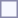<table style="border:1px solid #8888aa; background-color:#f7f8ff; padding:5px; font-size:95%; margin: 42px 12px 12px 0px;">
</table>
